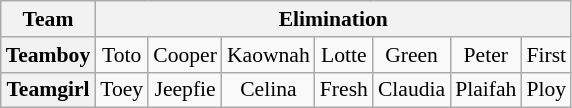<table class="wikitable" style="font-size:90%; text-align:center">
<tr>
<th>Team</th>
<th colspan="7">Elimination</th>
</tr>
<tr>
<th>Teamboy</th>
<td>Toto</td>
<td>Cooper</td>
<td>Kaownah</td>
<td>Lotte</td>
<td>Green</td>
<td>Peter</td>
<td>First</td>
</tr>
<tr>
<th>Teamgirl</th>
<td>Toey</td>
<td>Jeepfie</td>
<td>Celina</td>
<td>Fresh</td>
<td>Claudia</td>
<td>Plaifah</td>
<td>Ploy</td>
</tr>
</table>
